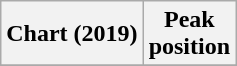<table class="wikitable plainrowheaders" style="text-align:center">
<tr>
<th scope="col">Chart (2019)</th>
<th scope="col">Peak<br>position</th>
</tr>
<tr>
</tr>
</table>
